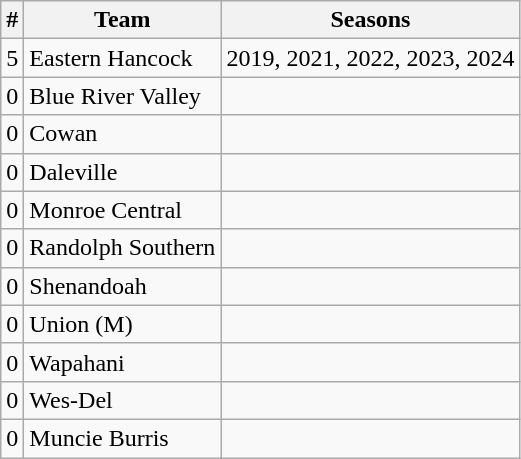<table class="wikitable" style=>
<tr>
<th>#</th>
<th>Team</th>
<th>Seasons</th>
</tr>
<tr>
<td>5</td>
<td>Eastern Hancock</td>
<td>2019, 2021, 2022, 2023, 2024</td>
</tr>
<tr>
<td>0</td>
<td>Blue River Valley</td>
<td></td>
</tr>
<tr>
<td>0</td>
<td>Cowan</td>
<td></td>
</tr>
<tr>
<td>0</td>
<td>Daleville</td>
<td></td>
</tr>
<tr>
<td>0</td>
<td>Monroe Central</td>
<td></td>
</tr>
<tr>
<td>0</td>
<td>Randolph Southern</td>
<td></td>
</tr>
<tr>
<td>0</td>
<td>Shenandoah</td>
<td></td>
</tr>
<tr>
<td>0</td>
<td>Union (M)</td>
<td></td>
</tr>
<tr>
<td>0</td>
<td>Wapahani</td>
<td></td>
</tr>
<tr>
<td>0</td>
<td>Wes-Del</td>
<td></td>
</tr>
<tr>
<td>0</td>
<td>Muncie Burris</td>
<td></td>
</tr>
</table>
